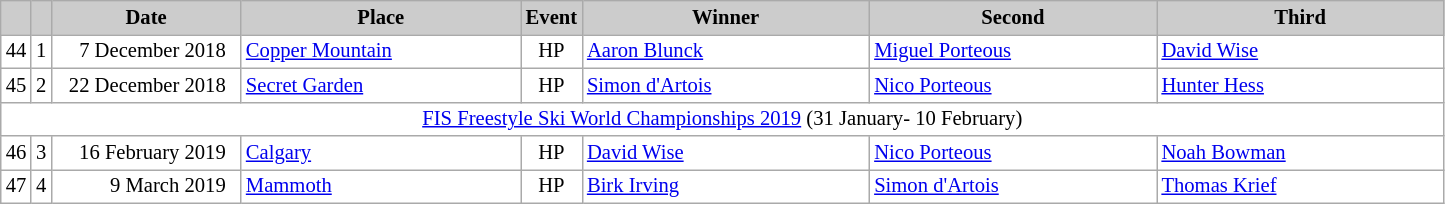<table class="wikitable plainrowheaders" style="background:#fff; font-size:86%; line-height:16px; border:grey solid 1px; border-collapse:collapse;">
<tr style="background:#ccc; text-align:center;">
<th scope="col" style="background:#ccc; width=20 px;"></th>
<th scope="col" style="background:#ccc; width=30 px;"></th>
<th scope="col" style="background:#ccc; width:120px;">Date</th>
<th scope="col" style="background:#ccc; width:180px;">Place</th>
<th scope="col" style="background:#ccc; width:15px;">Event</th>
<th scope="col" style="background:#ccc; width:185px;">Winner</th>
<th scope="col" style="background:#ccc; width:185px;">Second</th>
<th scope="col" style="background:#ccc; width:185px;">Third</th>
</tr>
<tr>
<td align=center>44</td>
<td align=center>1</td>
<td align=right>7 December 2018  </td>
<td> <a href='#'>Copper Mountain</a></td>
<td align=center>HP</td>
<td> <a href='#'>Aaron Blunck</a></td>
<td> <a href='#'>Miguel Porteous</a></td>
<td> <a href='#'>David Wise</a></td>
</tr>
<tr>
<td align=center>45</td>
<td align=center>2</td>
<td align=right>22 December 2018  </td>
<td> <a href='#'>Secret Garden</a></td>
<td align=center>HP</td>
<td> <a href='#'>Simon d'Artois</a></td>
<td> <a href='#'>Nico Porteous</a></td>
<td> <a href='#'>Hunter Hess</a></td>
</tr>
<tr>
<td colspan="8" align="middle"><a href='#'>FIS Freestyle Ski World Championships 2019</a>  (31 January- 10 February)</td>
</tr>
<tr>
<td align=center>46</td>
<td align=center>3</td>
<td align=right>16 February 2019  </td>
<td> <a href='#'>Calgary</a></td>
<td align=center>HP</td>
<td> <a href='#'>David Wise</a></td>
<td> <a href='#'>Nico Porteous</a></td>
<td> <a href='#'>Noah Bowman</a></td>
</tr>
<tr>
<td align=center>47</td>
<td align=center>4</td>
<td align=right>9 March 2019  </td>
<td> <a href='#'>Mammoth</a></td>
<td align=center>HP</td>
<td> <a href='#'>Birk Irving</a></td>
<td> <a href='#'>Simon d'Artois</a></td>
<td> <a href='#'>Thomas Krief</a></td>
</tr>
</table>
